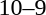<table style="text-align:center">
<tr>
<th width=200></th>
<th width=100></th>
<th width=200></th>
</tr>
<tr>
<td align=right><strong></strong></td>
<td>10–9</td>
<td align=left></td>
</tr>
</table>
